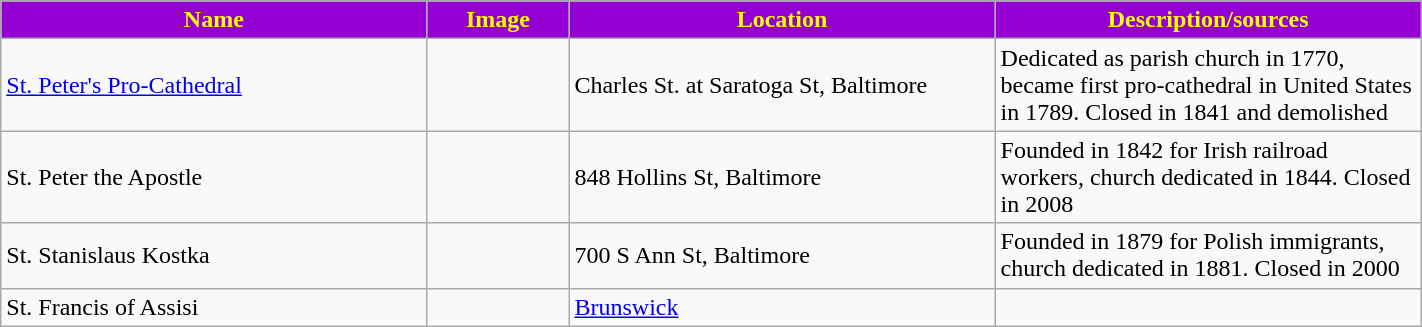<table class="wikitable sortable" style="width:75%">
<tr>
<th style="background:darkviolet; color:yellow;" width="30%"><strong>Name</strong></th>
<th style="background:darkviolet; color:yellow;" width="10%"><strong>Image</strong></th>
<th style="background:darkviolet; color:yellow;" width="30%"><strong>Location</strong></th>
<th style="background:darkviolet; color:yellow;" width="30%"><strong>Description/sources</strong></th>
</tr>
<tr>
<td><a href='#'>St. Peter's Pro-Cathedral</a></td>
<td></td>
<td>Charles St. at Saratoga St, Baltimore</td>
<td>Dedicated as parish church in 1770, became first pro-cathedral in United States in 1789. Closed in 1841 and demolished</td>
</tr>
<tr>
<td>St. Peter the Apostle</td>
<td></td>
<td>848 Hollins St, Baltimore</td>
<td>Founded in 1842 for Irish railroad workers, church dedicated in 1844. Closed in 2008</td>
</tr>
<tr>
<td>St. Stanislaus Kostka</td>
<td></td>
<td>700 S Ann St, Baltimore</td>
<td>Founded in 1879 for Polish immigrants, church dedicated in 1881. Closed in 2000</td>
</tr>
<tr>
<td>St. Francis of Assisi</td>
<td></td>
<td><a href='#'>Brunswick</a></td>
<td></td>
</tr>
</table>
